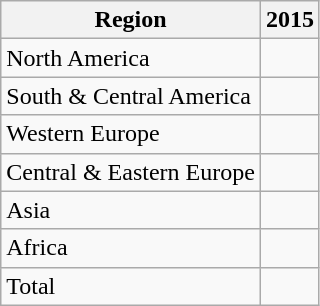<table class="wikitable">
<tr>
<th>Region</th>
<th>2015</th>
</tr>
<tr>
<td>North America</td>
<td></td>
</tr>
<tr>
<td>South & Central America</td>
<td></td>
</tr>
<tr>
<td>Western Europe</td>
<td></td>
</tr>
<tr>
<td>Central & Eastern Europe</td>
<td></td>
</tr>
<tr>
<td>Asia</td>
<td></td>
</tr>
<tr>
<td>Africa</td>
<td></td>
</tr>
<tr>
<td>Total</td>
<td></td>
</tr>
</table>
